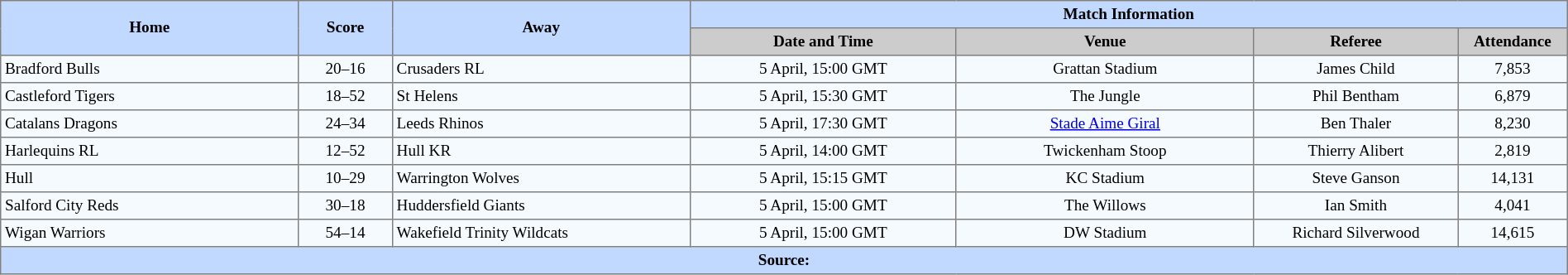<table border=1 style="border-collapse:collapse; font-size:80%; text-align:center;" cellpadding=3 cellspacing=0 width=100%>
<tr bgcolor=#C1D8FF>
<th rowspan=2 width=19%>Home</th>
<th rowspan=2 width=6%>Score</th>
<th rowspan=2 width=19%>Away</th>
<th colspan=6>Match Information</th>
</tr>
<tr bgcolor=#CCCCCC>
<th width=17%>Date and Time</th>
<th width=19%>Venue</th>
<th width=13%>Referee</th>
<th width=7%>Attendance</th>
</tr>
<tr bgcolor=#F5FAFF>
<td align=left> Bradford Bulls</td>
<td>20–16</td>
<td align=left> Crusaders RL</td>
<td>5 April, 15:00 GMT</td>
<td>Grattan Stadium</td>
<td>James Child</td>
<td>7,853</td>
</tr>
<tr bgcolor=#F5FAFF>
<td align=left> Castleford Tigers</td>
<td>18–52</td>
<td align=left> St Helens</td>
<td>5 April, 15:30 GMT</td>
<td>The Jungle</td>
<td>Phil Bentham</td>
<td>6,879</td>
</tr>
<tr bgcolor=#F5FAFF>
<td align=left> Catalans Dragons</td>
<td>24–34</td>
<td align=left> Leeds Rhinos</td>
<td>5 April, 17:30 GMT</td>
<td><a href='#'>Stade Aime Giral</a></td>
<td>Ben Thaler</td>
<td>8,230</td>
</tr>
<tr bgcolor=#F5FAFF>
<td align=left> Harlequins RL</td>
<td>12–52</td>
<td align=left> Hull KR</td>
<td>5 April, 14:00 GMT</td>
<td>Twickenham Stoop</td>
<td>Thierry Alibert</td>
<td>2,819</td>
</tr>
<tr bgcolor=#F5FAFF>
<td align=left> Hull</td>
<td>10–29</td>
<td align=left> Warrington Wolves</td>
<td>5 April, 15:15 GMT</td>
<td>KC Stadium</td>
<td>Steve Ganson</td>
<td>14,131</td>
</tr>
<tr bgcolor=#F5FAFF>
<td align=left> Salford City Reds</td>
<td>30–18</td>
<td align=left> Huddersfield Giants</td>
<td>5 April, 15:00 GMT</td>
<td>The Willows</td>
<td>Ian Smith</td>
<td>4,041</td>
</tr>
<tr bgcolor=#F5FAFF>
<td align=left> Wigan Warriors</td>
<td>54–14</td>
<td align=left> Wakefield Trinity Wildcats</td>
<td>5 April, 15:00 GMT</td>
<td>DW Stadium</td>
<td>Richard Silverwood</td>
<td>14,615</td>
</tr>
<tr bgcolor=#C1D8FF>
<th colspan="12">Source:</th>
</tr>
</table>
